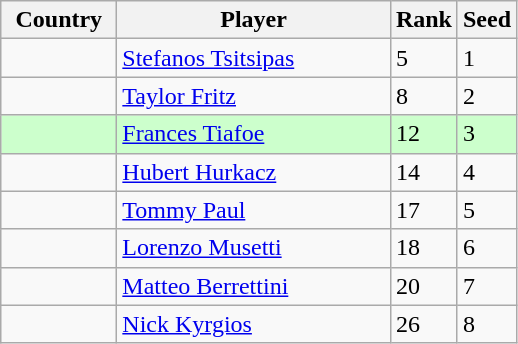<table class=wikitable>
<tr>
<th width="70">Country</th>
<th width="175">Player</th>
<th>Rank</th>
<th>Seed</th>
</tr>
<tr>
<td></td>
<td><a href='#'>Stefanos Tsitsipas</a></td>
<td>5</td>
<td>1</td>
</tr>
<tr>
<td></td>
<td><a href='#'>Taylor Fritz</a></td>
<td>8</td>
<td>2</td>
</tr>
<tr bgcolor=#cfc>
<td></td>
<td><a href='#'>Frances Tiafoe</a></td>
<td>12</td>
<td>3</td>
</tr>
<tr>
<td></td>
<td><a href='#'>Hubert Hurkacz</a></td>
<td>14</td>
<td>4</td>
</tr>
<tr>
<td></td>
<td><a href='#'>Tommy Paul</a></td>
<td>17</td>
<td>5</td>
</tr>
<tr>
<td></td>
<td><a href='#'>Lorenzo Musetti</a></td>
<td>18</td>
<td>6</td>
</tr>
<tr>
<td></td>
<td><a href='#'>Matteo Berrettini</a></td>
<td>20</td>
<td>7</td>
</tr>
<tr>
<td></td>
<td><a href='#'>Nick Kyrgios</a></td>
<td>26</td>
<td>8</td>
</tr>
</table>
